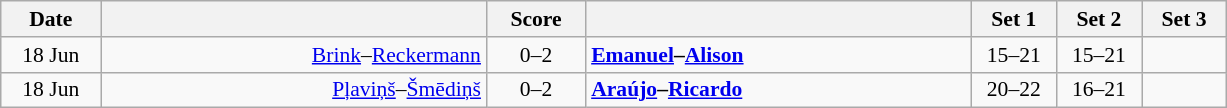<table class="wikitable" style="text-align: center; font-size:90% ">
<tr>
<th width="60">Date</th>
<th align="right" width="250"></th>
<th width="60">Score</th>
<th align="left" width="250"></th>
<th width="50">Set 1</th>
<th width="50">Set 2</th>
<th width="50">Set 3</th>
</tr>
<tr>
<td>18 Jun</td>
<td align=right><a href='#'>Brink</a>–<a href='#'>Reckermann</a> </td>
<td align=center>0–2</td>
<td align=left> <strong><a href='#'>Emanuel</a>–<a href='#'>Alison</a></strong></td>
<td>15–21</td>
<td>15–21</td>
<td></td>
</tr>
<tr>
<td>18 Jun</td>
<td align=right><a href='#'>Pļaviņš</a>–<a href='#'>Šmēdiņš</a> </td>
<td align=center>0–2</td>
<td align=left> <strong><a href='#'>Araújo</a>–<a href='#'>Ricardo</a></strong></td>
<td>20–22</td>
<td>16–21</td>
<td></td>
</tr>
</table>
